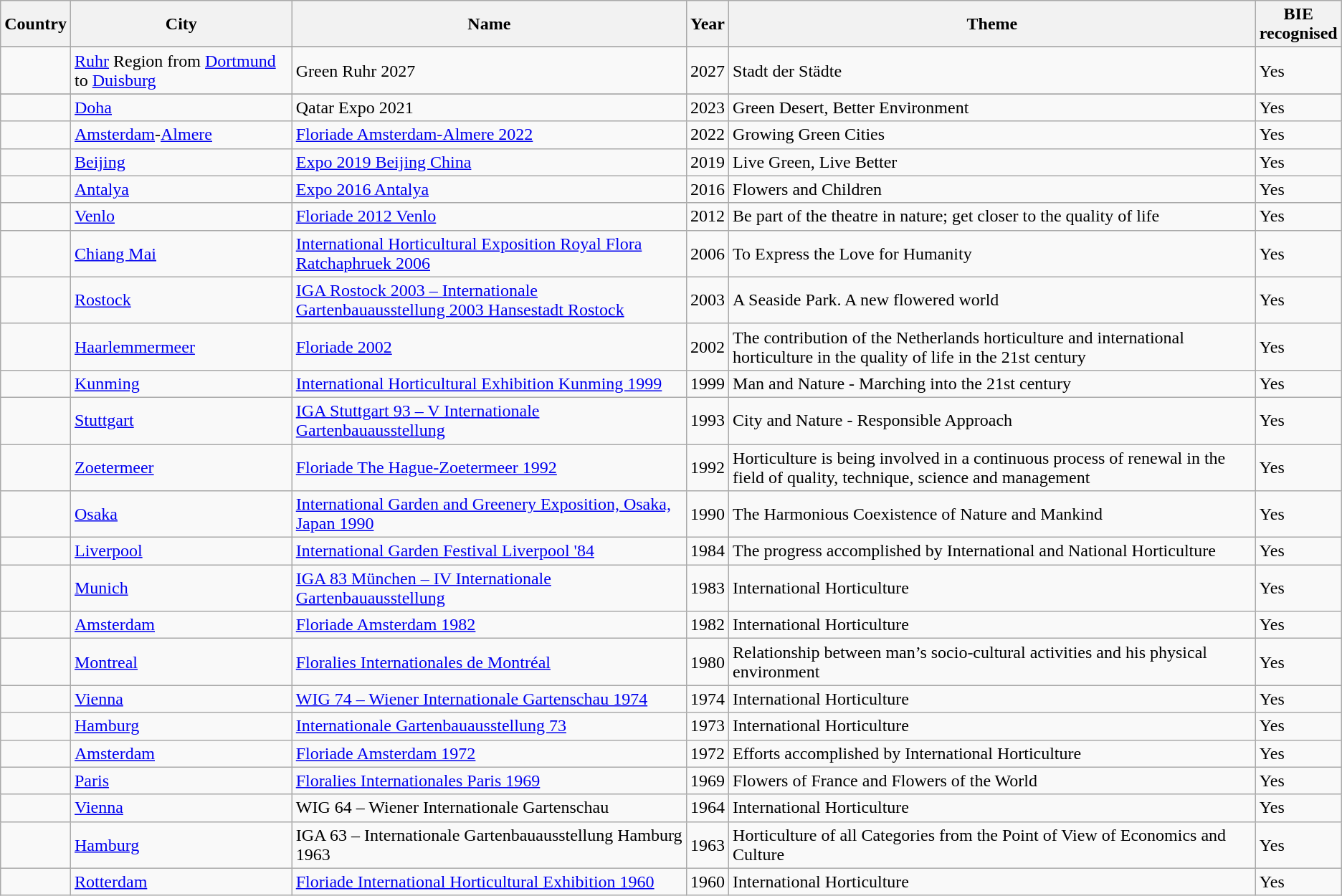<table class="wikitable sortable">
<tr>
<th>Country</th>
<th>City</th>
<th>Name</th>
<th>Year</th>
<th>Theme</th>
<th>BIE<br>recognised</th>
</tr>
<tr>
</tr>
<tr>
<td></td>
<td><a href='#'>Ruhr</a> Region from <a href='#'>Dortmund</a> to <a href='#'>Duisburg</a></td>
<td>Green Ruhr 2027</td>
<td>2027</td>
<td>Stadt der Städte</td>
<td>Yes</td>
</tr>
<tr>
</tr>
<tr>
<td></td>
<td><a href='#'>Doha</a></td>
<td>Qatar Expo 2021</td>
<td>2023</td>
<td>Green Desert, Better Environment</td>
<td>Yes</td>
</tr>
<tr>
<td></td>
<td><a href='#'>Amsterdam</a>-<a href='#'>Almere</a></td>
<td><a href='#'>Floriade Amsterdam-Almere 2022</a></td>
<td>2022</td>
<td>Growing Green Cities</td>
<td>Yes</td>
</tr>
<tr>
<td></td>
<td><a href='#'>Beijing</a></td>
<td><a href='#'>Expo 2019 Beijing China</a></td>
<td>2019</td>
<td>Live Green, Live Better</td>
<td>Yes</td>
</tr>
<tr>
<td></td>
<td><a href='#'>Antalya</a></td>
<td><a href='#'>Expo 2016 Antalya</a></td>
<td>2016</td>
<td>Flowers and Children</td>
<td>Yes</td>
</tr>
<tr>
<td></td>
<td><a href='#'>Venlo</a></td>
<td><a href='#'>Floriade 2012 Venlo</a></td>
<td>2012</td>
<td>Be part of the theatre in nature; get closer to the quality of life</td>
<td>Yes</td>
</tr>
<tr>
<td></td>
<td><a href='#'>Chiang Mai</a></td>
<td><a href='#'>International Horticultural Exposition Royal Flora Ratchaphruek 2006</a></td>
<td>2006</td>
<td>To Express the Love for Humanity</td>
<td>Yes</td>
</tr>
<tr>
<td></td>
<td><a href='#'>Rostock</a></td>
<td><a href='#'>IGA Rostock 2003 – Internationale Gartenbauausstellung 2003 Hansestadt Rostock</a></td>
<td>2003</td>
<td>A Seaside Park. A new flowered world</td>
<td>Yes</td>
</tr>
<tr>
<td></td>
<td><a href='#'>Haarlemmermeer</a></td>
<td><a href='#'>Floriade 2002</a></td>
<td>2002</td>
<td>The contribution of the Netherlands horticulture and international horticulture in the quality of life in the 21st century</td>
<td>Yes</td>
</tr>
<tr>
<td></td>
<td><a href='#'>Kunming</a></td>
<td><a href='#'>International Horticultural Exhibition Kunming 1999</a></td>
<td>1999</td>
<td>Man and Nature - Marching into the 21st century</td>
<td>Yes</td>
</tr>
<tr>
<td></td>
<td><a href='#'>Stuttgart</a></td>
<td><a href='#'>IGA Stuttgart 93 – V Internationale Gartenbauausstellung</a></td>
<td>1993</td>
<td>City and Nature - Responsible Approach</td>
<td>Yes</td>
</tr>
<tr>
<td></td>
<td><a href='#'>Zoetermeer</a></td>
<td><a href='#'>Floriade The Hague-Zoetermeer 1992</a></td>
<td>1992</td>
<td>Horticulture is being involved in a continuous process of renewal in the field of quality, technique, science and management</td>
<td>Yes</td>
</tr>
<tr>
<td></td>
<td><a href='#'>Osaka</a></td>
<td><a href='#'>International Garden and Greenery Exposition, Osaka, Japan 1990</a></td>
<td>1990</td>
<td>The Harmonious Coexistence of Nature and Mankind</td>
<td>Yes</td>
</tr>
<tr>
<td></td>
<td><a href='#'>Liverpool</a></td>
<td><a href='#'>International Garden Festival Liverpool '84</a></td>
<td>1984</td>
<td>The progress accomplished by International and National Horticulture</td>
<td>Yes</td>
</tr>
<tr>
<td></td>
<td><a href='#'>Munich</a></td>
<td><a href='#'>IGA 83 München – IV Internationale Gartenbauausstellung</a></td>
<td>1983</td>
<td>International Horticulture</td>
<td>Yes</td>
</tr>
<tr>
<td></td>
<td><a href='#'>Amsterdam</a></td>
<td><a href='#'>Floriade Amsterdam 1982</a></td>
<td>1982</td>
<td>International Horticulture</td>
<td>Yes</td>
</tr>
<tr>
<td></td>
<td><a href='#'>Montreal</a></td>
<td><a href='#'>Floralies Internationales de Montréal</a></td>
<td>1980</td>
<td>Relationship between man’s socio-cultural activities and his physical environment</td>
<td>Yes</td>
</tr>
<tr>
<td></td>
<td><a href='#'>Vienna</a></td>
<td><a href='#'>WIG 74 – Wiener Internationale Gartenschau 1974</a></td>
<td>1974</td>
<td>International Horticulture</td>
<td>Yes</td>
</tr>
<tr>
<td></td>
<td><a href='#'>Hamburg</a></td>
<td><a href='#'>Internationale Gartenbauausstellung 73</a></td>
<td>1973</td>
<td>International Horticulture</td>
<td>Yes</td>
</tr>
<tr>
<td></td>
<td><a href='#'>Amsterdam</a></td>
<td><a href='#'>Floriade Amsterdam 1972</a></td>
<td>1972</td>
<td>Efforts accomplished by International Horticulture</td>
<td>Yes</td>
</tr>
<tr>
<td></td>
<td><a href='#'>Paris</a></td>
<td><a href='#'>Floralies Internationales Paris 1969</a></td>
<td>1969</td>
<td>Flowers of France and Flowers of the World</td>
<td>Yes</td>
</tr>
<tr>
<td></td>
<td><a href='#'>Vienna</a></td>
<td>WIG 64 – Wiener Internationale Gartenschau</td>
<td>1964</td>
<td>International Horticulture</td>
<td>Yes</td>
</tr>
<tr>
<td></td>
<td><a href='#'>Hamburg</a></td>
<td>IGA 63 – Internationale Gartenbauausstellung Hamburg 1963</td>
<td>1963</td>
<td>Horticulture of all Categories from the Point of View of Economics and Culture</td>
<td>Yes</td>
</tr>
<tr>
<td></td>
<td><a href='#'>Rotterdam</a></td>
<td><a href='#'>Floriade International Horticultural Exhibition 1960</a></td>
<td>1960</td>
<td>International Horticulture</td>
<td>Yes</td>
</tr>
</table>
